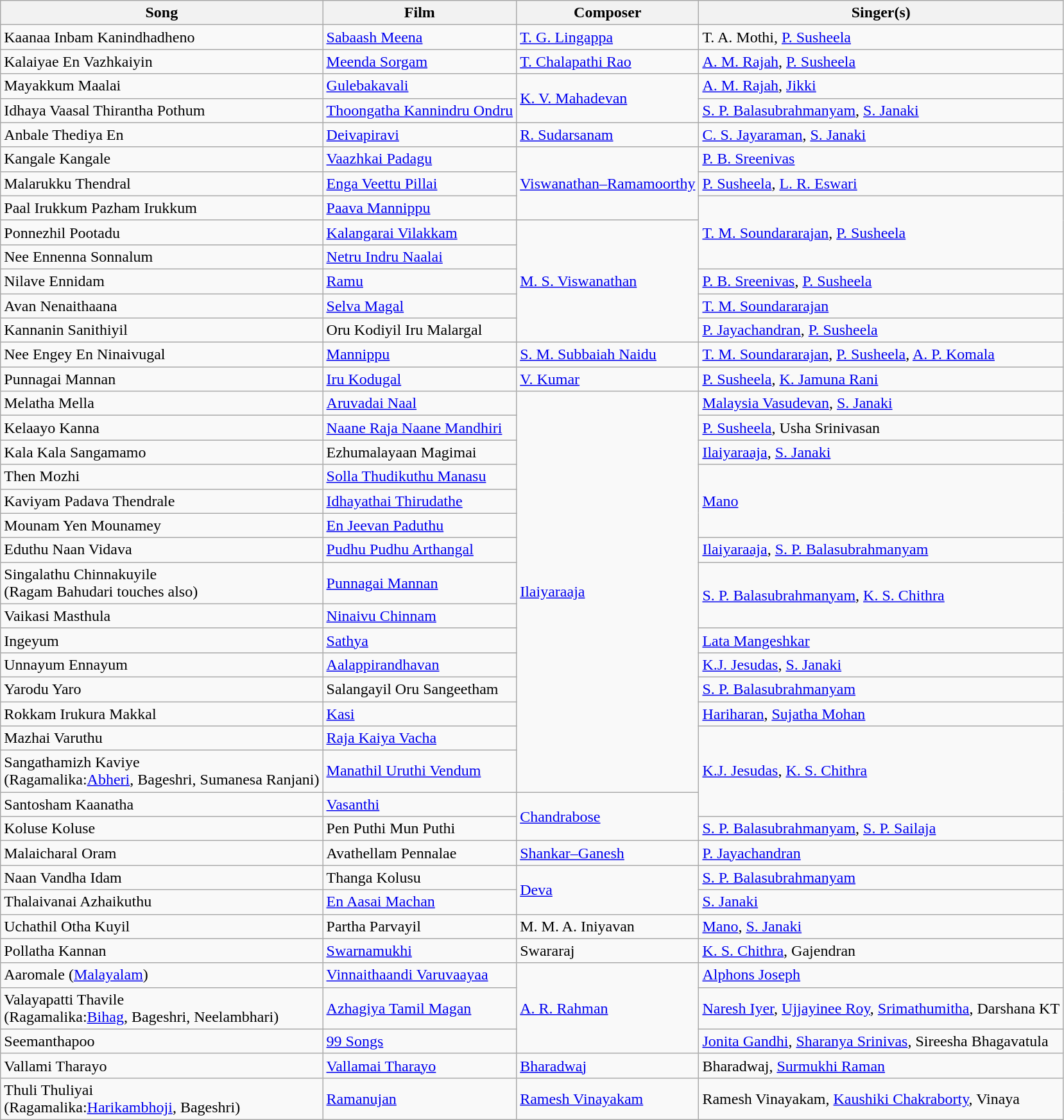<table class="wikitable">
<tr>
<th>Song</th>
<th>Film</th>
<th>Composer</th>
<th>Singer(s)</th>
</tr>
<tr>
<td>Kaanaa Inbam Kanindhadheno</td>
<td><a href='#'>Sabaash Meena</a></td>
<td><a href='#'>T. G. Lingappa</a></td>
<td>T. A. Mothi, <a href='#'>P. Susheela</a></td>
</tr>
<tr>
<td>Kalaiyae En Vazhkaiyin</td>
<td><a href='#'>Meenda Sorgam</a></td>
<td><a href='#'>T. Chalapathi Rao</a></td>
<td><a href='#'>A. M. Rajah</a>, <a href='#'>P. Susheela</a></td>
</tr>
<tr>
<td>Mayakkum Maalai</td>
<td><a href='#'>Gulebakavali</a></td>
<td rowspan=2><a href='#'>K. V. Mahadevan</a></td>
<td><a href='#'>A. M. Rajah</a>, <a href='#'>Jikki</a></td>
</tr>
<tr>
<td>Idhaya Vaasal Thirantha Pothum</td>
<td><a href='#'>Thoongatha Kannindru Ondru</a></td>
<td><a href='#'>S. P. Balasubrahmanyam</a>, <a href='#'>S. Janaki</a></td>
</tr>
<tr>
<td>Anbale Thediya En</td>
<td><a href='#'>Deivapiravi</a></td>
<td><a href='#'>R. Sudarsanam</a></td>
<td><a href='#'>C. S. Jayaraman</a>, <a href='#'>S. Janaki</a></td>
</tr>
<tr>
<td>Kangale Kangale</td>
<td><a href='#'>Vaazhkai Padagu</a></td>
<td rowspan="3"><a href='#'>Viswanathan–Ramamoorthy</a></td>
<td><a href='#'>P. B. Sreenivas</a></td>
</tr>
<tr>
<td>Malarukku Thendral</td>
<td><a href='#'>Enga Veettu Pillai</a></td>
<td><a href='#'>P. Susheela</a>, <a href='#'>L. R. Eswari</a></td>
</tr>
<tr>
<td>Paal Irukkum Pazham Irukkum</td>
<td><a href='#'>Paava Mannippu</a></td>
<td rowspan="3"><a href='#'>T. M. Soundararajan</a>, <a href='#'>P. Susheela</a></td>
</tr>
<tr>
<td>Ponnezhil Pootadu</td>
<td><a href='#'>Kalangarai Vilakkam</a></td>
<td rowspan="5"><a href='#'>M. S. Viswanathan</a></td>
</tr>
<tr>
<td>Nee Ennenna Sonnalum</td>
<td><a href='#'>Netru Indru Naalai</a></td>
</tr>
<tr>
<td>Nilave Ennidam</td>
<td><a href='#'>Ramu</a></td>
<td><a href='#'>P. B. Sreenivas</a>, <a href='#'>P. Susheela</a></td>
</tr>
<tr>
<td>Avan Nenaithaana</td>
<td><a href='#'>Selva Magal</a></td>
<td><a href='#'>T. M. Soundararajan</a></td>
</tr>
<tr>
<td>Kannanin Sanithiyil</td>
<td>Oru Kodiyil Iru Malargal</td>
<td><a href='#'>P. Jayachandran</a>, <a href='#'>P. Susheela</a></td>
</tr>
<tr>
<td>Nee Engey En Ninaivugal</td>
<td><a href='#'>Mannippu</a></td>
<td><a href='#'>S. M. Subbaiah Naidu</a></td>
<td><a href='#'>T. M. Soundararajan</a>, <a href='#'>P. Susheela</a>, <a href='#'>A. P. Komala</a></td>
</tr>
<tr>
<td>Punnagai Mannan</td>
<td><a href='#'>Iru Kodugal</a></td>
<td><a href='#'>V. Kumar</a></td>
<td><a href='#'>P. Susheela</a>, <a href='#'>K. Jamuna Rani</a></td>
</tr>
<tr>
<td>Melatha Mella</td>
<td><a href='#'>Aruvadai Naal</a></td>
<td rowspan="15"><a href='#'>Ilaiyaraaja</a></td>
<td><a href='#'>Malaysia Vasudevan</a>, <a href='#'>S. Janaki</a></td>
</tr>
<tr>
<td>Kelaayo Kanna</td>
<td><a href='#'>Naane Raja Naane Mandhiri</a></td>
<td><a href='#'>P. Susheela</a>,  Usha Srinivasan</td>
</tr>
<tr>
<td>Kala Kala Sangamamo</td>
<td>Ezhumalayaan Magimai</td>
<td><a href='#'>Ilaiyaraaja</a>, <a href='#'>S. Janaki</a></td>
</tr>
<tr>
<td>Then Mozhi</td>
<td><a href='#'>Solla Thudikuthu Manasu</a></td>
<td rowspan="3"><a href='#'>Mano</a></td>
</tr>
<tr>
<td>Kaviyam Padava Thendrale</td>
<td><a href='#'>Idhayathai Thirudathe</a></td>
</tr>
<tr>
<td>Mounam Yen Mounamey</td>
<td><a href='#'>En Jeevan Paduthu</a></td>
</tr>
<tr>
<td>Eduthu Naan Vidava</td>
<td><a href='#'>Pudhu Pudhu Arthangal</a></td>
<td><a href='#'>Ilaiyaraaja</a>, <a href='#'>S. P. Balasubrahmanyam</a></td>
</tr>
<tr>
<td>Singalathu Chinnakuyile<br>(Ragam Bahudari touches also)</td>
<td><a href='#'>Punnagai Mannan</a></td>
<td rowspan=2><a href='#'>S. P. Balasubrahmanyam</a>, <a href='#'>K. S. Chithra</a></td>
</tr>
<tr>
<td>Vaikasi Masthula</td>
<td><a href='#'>Ninaivu Chinnam</a></td>
</tr>
<tr>
<td>Ingeyum</td>
<td><a href='#'>Sathya</a></td>
<td><a href='#'>Lata Mangeshkar</a></td>
</tr>
<tr>
<td>Unnayum Ennayum</td>
<td><a href='#'>Aalappirandhavan</a></td>
<td><a href='#'>K.J. Jesudas</a>, <a href='#'>S. Janaki</a></td>
</tr>
<tr>
<td>Yarodu Yaro</td>
<td>Salangayil Oru Sangeetham</td>
<td><a href='#'>S. P. Balasubrahmanyam</a></td>
</tr>
<tr>
<td>Rokkam Irukura Makkal</td>
<td><a href='#'>Kasi</a></td>
<td><a href='#'>Hariharan</a>, <a href='#'>Sujatha Mohan</a></td>
</tr>
<tr>
<td>Mazhai Varuthu</td>
<td><a href='#'>Raja Kaiya Vacha</a></td>
<td rowspan="3"><a href='#'>K.J. Jesudas</a>, <a href='#'>K. S. Chithra</a></td>
</tr>
<tr>
<td>Sangathamizh Kaviye<br>(Ragamalika:<a href='#'>Abheri</a>,  Bageshri,  Sumanesa Ranjani)</td>
<td><a href='#'>Manathil Uruthi Vendum</a></td>
</tr>
<tr>
<td>Santosham Kaanatha</td>
<td><a href='#'>Vasanthi</a></td>
<td rowspan="2"><a href='#'>Chandrabose</a></td>
</tr>
<tr>
<td>Koluse Koluse</td>
<td>Pen Puthi Mun Puthi</td>
<td><a href='#'>S. P. Balasubrahmanyam</a>, <a href='#'>S. P. Sailaja</a></td>
</tr>
<tr>
<td>Malaicharal Oram</td>
<td>Avathellam Pennalae</td>
<td><a href='#'>Shankar–Ganesh</a></td>
<td><a href='#'>P. Jayachandran</a></td>
</tr>
<tr>
<td>Naan Vandha Idam</td>
<td>Thanga Kolusu</td>
<td rowspan=2><a href='#'>Deva</a></td>
<td><a href='#'>S. P. Balasubrahmanyam</a></td>
</tr>
<tr>
<td>Thalaivanai Azhaikuthu</td>
<td><a href='#'>En Aasai Machan</a></td>
<td><a href='#'>S. Janaki</a></td>
</tr>
<tr>
<td>Uchathil Otha Kuyil</td>
<td>Partha Parvayil</td>
<td>M. M. A. Iniyavan</td>
<td><a href='#'>Mano</a>, <a href='#'>S. Janaki</a></td>
</tr>
<tr>
<td>Pollatha Kannan</td>
<td><a href='#'>Swarnamukhi</a></td>
<td>Swararaj</td>
<td><a href='#'>K. S. Chithra</a>,  Gajendran</td>
</tr>
<tr>
<td>Aaromale (<a href='#'>Malayalam</a>)</td>
<td><a href='#'>Vinnaithaandi Varuvaayaa</a></td>
<td rowspan=3><a href='#'>A. R. Rahman</a></td>
<td><a href='#'>Alphons Joseph</a></td>
</tr>
<tr>
<td>Valayapatti Thavile<br>(Ragamalika:<a href='#'>Bihag</a>,  Bageshri,  Neelambhari)</td>
<td><a href='#'>Azhagiya Tamil Magan</a></td>
<td><a href='#'>Naresh Iyer</a>, <a href='#'>Ujjayinee Roy</a>, <a href='#'>Srimathumitha</a>, Darshana KT</td>
</tr>
<tr>
<td>Seemanthapoo</td>
<td><a href='#'>99 Songs</a></td>
<td><a href='#'>Jonita Gandhi</a>, <a href='#'>Sharanya Srinivas</a>, Sireesha Bhagavatula</td>
</tr>
<tr>
<td>Vallami Tharayo</td>
<td><a href='#'>Vallamai Tharayo</a></td>
<td><a href='#'>Bharadwaj</a></td>
<td>Bharadwaj, <a href='#'>Surmukhi Raman</a></td>
</tr>
<tr>
<td>Thuli Thuliyai<br>(Ragamalika:<a href='#'>Harikambhoji</a>,  Bageshri)</td>
<td><a href='#'>Ramanujan</a></td>
<td><a href='#'>Ramesh Vinayakam</a></td>
<td>Ramesh Vinayakam, <a href='#'>Kaushiki Chakraborty</a>,  Vinaya</td>
</tr>
</table>
